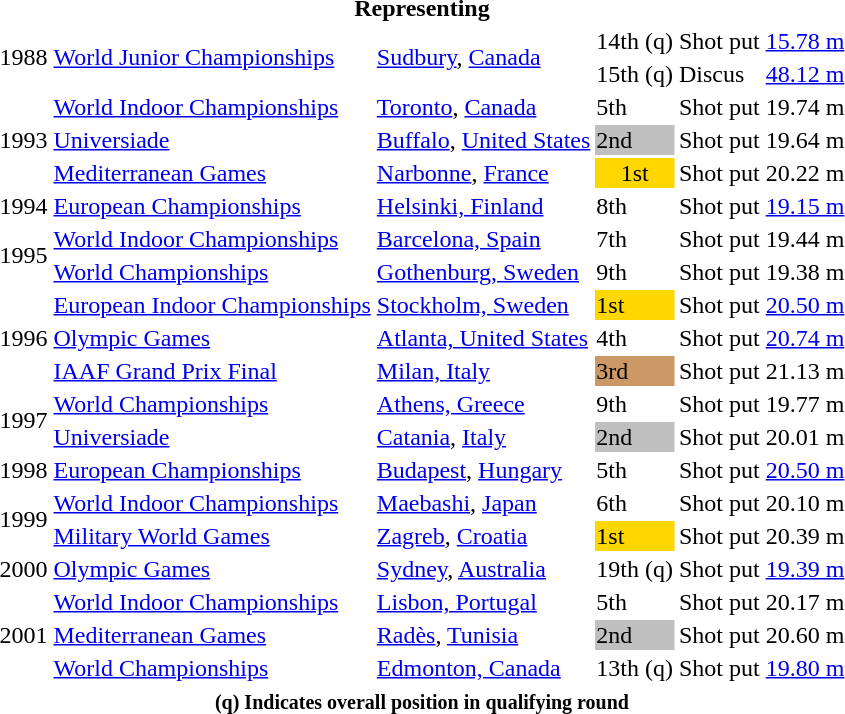<table>
<tr>
<th colspan="6">Representing </th>
</tr>
<tr>
<td rowspan=2>1988</td>
<td rowspan=2><a href='#'>World Junior Championships</a></td>
<td rowspan=2><a href='#'>Sudbury</a>, <a href='#'>Canada</a></td>
<td>14th (q)</td>
<td>Shot put</td>
<td><a href='#'>15.78 m</a></td>
</tr>
<tr>
<td>15th (q)</td>
<td>Discus</td>
<td><a href='#'>48.12 m</a></td>
</tr>
<tr>
<td rowspan=3>1993</td>
<td><a href='#'>World Indoor Championships</a></td>
<td><a href='#'>Toronto</a>, <a href='#'>Canada</a></td>
<td>5th</td>
<td>Shot put</td>
<td>19.74 m</td>
</tr>
<tr>
<td><a href='#'>Universiade</a></td>
<td><a href='#'>Buffalo</a>, <a href='#'>United States</a></td>
<td bgcolor="silver">2nd</td>
<td>Shot put</td>
<td>19.64 m</td>
</tr>
<tr>
<td><a href='#'>Mediterranean Games</a></td>
<td><a href='#'>Narbonne</a>, <a href='#'>France</a></td>
<td bgcolor="gold" align="center">1st</td>
<td>Shot put</td>
<td>20.22 m</td>
</tr>
<tr>
<td>1994</td>
<td><a href='#'>European Championships</a></td>
<td><a href='#'>Helsinki, Finland</a></td>
<td>8th</td>
<td>Shot put</td>
<td><a href='#'>19.15 m</a></td>
</tr>
<tr>
<td rowspan=2>1995</td>
<td><a href='#'>World Indoor Championships</a></td>
<td><a href='#'>Barcelona, Spain</a></td>
<td>7th</td>
<td>Shot put</td>
<td>19.44 m</td>
</tr>
<tr>
<td><a href='#'>World Championships</a></td>
<td><a href='#'>Gothenburg, Sweden</a></td>
<td>9th</td>
<td>Shot put</td>
<td>19.38 m</td>
</tr>
<tr>
<td rowspan=3>1996</td>
<td><a href='#'>European Indoor Championships</a></td>
<td><a href='#'>Stockholm, Sweden</a></td>
<td bgcolor="gold">1st</td>
<td>Shot put</td>
<td><a href='#'>20.50 m</a></td>
</tr>
<tr>
<td><a href='#'>Olympic Games</a></td>
<td><a href='#'>Atlanta, United States</a></td>
<td>4th</td>
<td>Shot put</td>
<td><a href='#'>20.74 m</a></td>
</tr>
<tr>
<td><a href='#'>IAAF Grand Prix Final</a></td>
<td><a href='#'>Milan, Italy</a></td>
<td bgcolor="CC9966">3rd</td>
<td>Shot put</td>
<td>21.13 m</td>
</tr>
<tr>
<td rowspan=2>1997</td>
<td><a href='#'>World Championships</a></td>
<td><a href='#'>Athens, Greece</a></td>
<td>9th</td>
<td>Shot put</td>
<td>19.77 m</td>
</tr>
<tr>
<td><a href='#'>Universiade</a></td>
<td><a href='#'>Catania</a>, <a href='#'>Italy</a></td>
<td bgcolor="silver">2nd</td>
<td>Shot put</td>
<td>20.01 m</td>
</tr>
<tr>
<td>1998</td>
<td><a href='#'>European Championships</a></td>
<td><a href='#'>Budapest</a>, <a href='#'>Hungary</a></td>
<td>5th</td>
<td>Shot put</td>
<td><a href='#'>20.50 m</a></td>
</tr>
<tr>
<td rowspan=2>1999</td>
<td><a href='#'>World Indoor Championships</a></td>
<td><a href='#'>Maebashi</a>, <a href='#'>Japan</a></td>
<td>6th</td>
<td>Shot put</td>
<td>20.10 m</td>
</tr>
<tr>
<td><a href='#'>Military World Games</a></td>
<td><a href='#'>Zagreb</a>, <a href='#'>Croatia</a></td>
<td bgcolor="gold">1st</td>
<td>Shot put</td>
<td>20.39 m</td>
</tr>
<tr>
<td>2000</td>
<td><a href='#'>Olympic Games</a></td>
<td><a href='#'>Sydney</a>, <a href='#'>Australia</a></td>
<td>19th (q)</td>
<td>Shot put</td>
<td><a href='#'>19.39 m</a></td>
</tr>
<tr>
<td rowspan=3>2001</td>
<td><a href='#'>World Indoor Championships</a></td>
<td><a href='#'>Lisbon, Portugal</a></td>
<td>5th</td>
<td>Shot put</td>
<td>20.17 m</td>
</tr>
<tr>
<td><a href='#'>Mediterranean Games</a></td>
<td><a href='#'>Radès</a>, <a href='#'>Tunisia</a></td>
<td bgcolor="silver">2nd</td>
<td>Shot put</td>
<td>20.60 m</td>
</tr>
<tr>
<td><a href='#'>World Championships</a></td>
<td><a href='#'>Edmonton, Canada</a></td>
<td>13th (q)</td>
<td>Shot put</td>
<td><a href='#'>19.80 m</a></td>
</tr>
<tr>
<th colspan=6><small><strong>(q) Indicates overall position in qualifying round</strong></small></th>
</tr>
</table>
